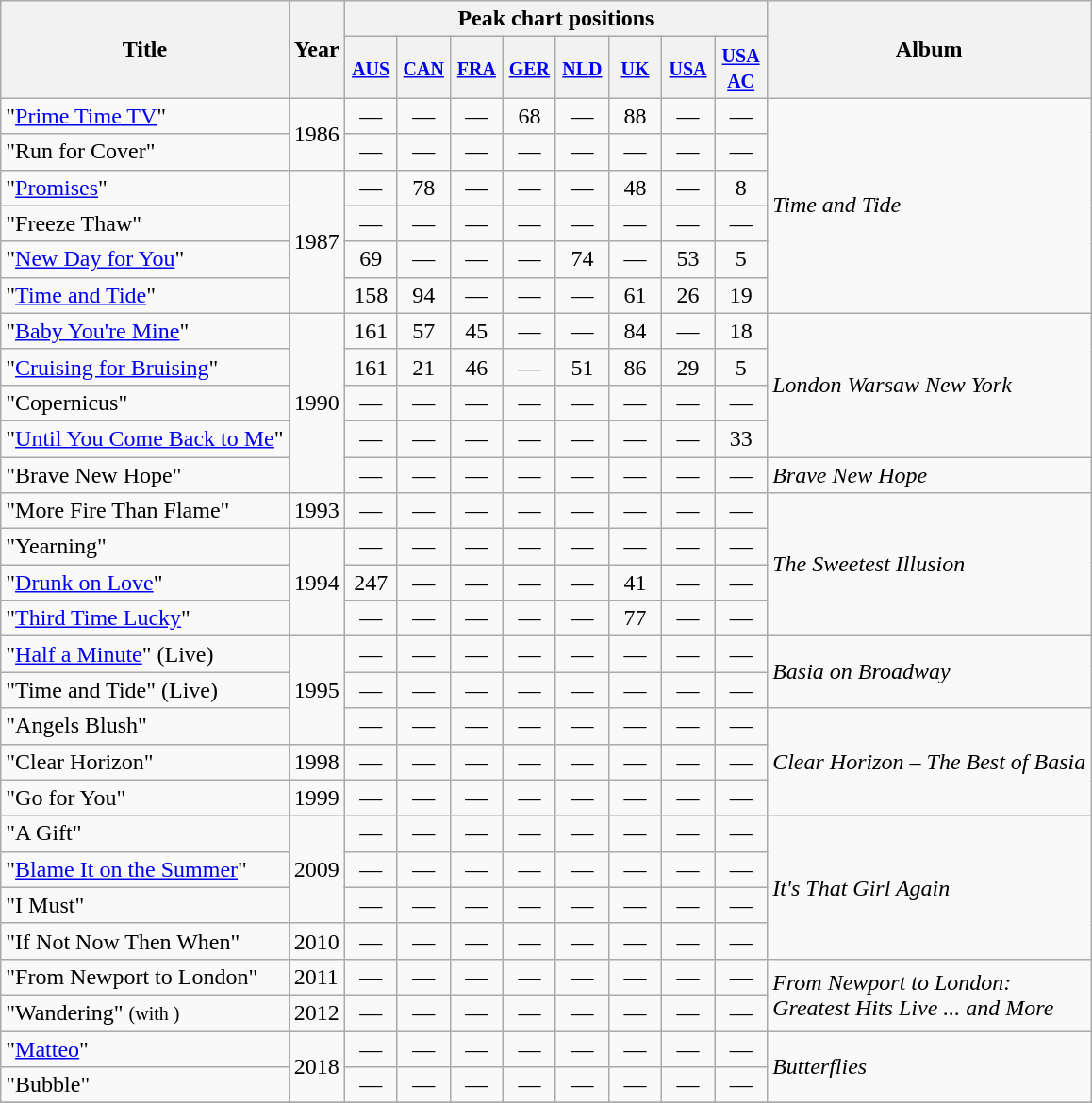<table class="wikitable">
<tr>
<th rowspan="2">Title</th>
<th rowspan="2">Year</th>
<th colspan="8">Peak chart positions</th>
<th rowspan="2">Album</th>
</tr>
<tr>
<th rowspan="1" width="30"><small><a href='#'>AUS</a></small><br></th>
<th rowspan="1" width="30"><small><a href='#'>CAN</a></small><br></th>
<th rowspan="1" width="30"><small><a href='#'>FRA</a></small><br></th>
<th rowspan="1" width="30"><small><a href='#'>GER</a></small><br></th>
<th rowspan="1" width="30"><small><a href='#'>NLD</a></small><br></th>
<th rowspan="1" width="30"><small><a href='#'>UK</a></small><br></th>
<th rowspan="1" width="30"><small><a href='#'>USA</a></small><br></th>
<th rowspan="1" width="30"><small><a href='#'>USA AC</a></small><br></th>
</tr>
<tr>
<td>"<a href='#'>Prime Time TV</a>"</td>
<td rowspan="2">1986</td>
<td style="text-align:center;">—</td>
<td style="text-align:center;">—</td>
<td style="text-align:center;">—</td>
<td style="text-align:center;">68</td>
<td style="text-align:center;">—</td>
<td style="text-align:center;">88</td>
<td style="text-align:center;">—</td>
<td style="text-align:center;">—</td>
<td rowspan="6"><em>Time and Tide</em></td>
</tr>
<tr>
<td>"Run for Cover"</td>
<td style="text-align:center;">—</td>
<td style="text-align:center;">—</td>
<td style="text-align:center;">—</td>
<td style="text-align:center;">—</td>
<td style="text-align:center;">—</td>
<td style="text-align:center;">—</td>
<td style="text-align:center;">—</td>
<td style="text-align:center;">—</td>
</tr>
<tr>
<td>"<a href='#'>Promises</a>"</td>
<td rowspan="4">1987</td>
<td style="text-align:center;">—</td>
<td style="text-align:center;">78</td>
<td style="text-align:center;">—</td>
<td style="text-align:center;">—</td>
<td style="text-align:center;">—</td>
<td style="text-align:center;">48</td>
<td style="text-align:center;">—</td>
<td style="text-align:center;">8</td>
</tr>
<tr>
<td>"Freeze Thaw"</td>
<td style="text-align:center;">—</td>
<td style="text-align:center;">—</td>
<td style="text-align:center;">—</td>
<td style="text-align:center;">—</td>
<td style="text-align:center;">—</td>
<td style="text-align:center;">—</td>
<td style="text-align:center;">—</td>
<td style="text-align:center;">—</td>
</tr>
<tr>
<td>"<a href='#'>New Day for You</a>"</td>
<td style="text-align:center;">69</td>
<td style="text-align:center;">—</td>
<td style="text-align:center;">—</td>
<td style="text-align:center;">—</td>
<td style="text-align:center;">74</td>
<td style="text-align:center;">—</td>
<td style="text-align:center;">53</td>
<td style="text-align:center;">5</td>
</tr>
<tr>
<td>"<a href='#'>Time and Tide</a>"</td>
<td style="text-align:center;">158</td>
<td style="text-align:center;">94</td>
<td style="text-align:center;">—</td>
<td style="text-align:center;">—</td>
<td style="text-align:center;">—</td>
<td style="text-align:center;">61</td>
<td style="text-align:center;">26</td>
<td style="text-align:center;">19</td>
</tr>
<tr>
<td>"<a href='#'>Baby You're Mine</a>"</td>
<td rowspan="5">1990</td>
<td style="text-align:center;">161</td>
<td style="text-align:center;">57</td>
<td style="text-align:center;">45</td>
<td style="text-align:center;">—</td>
<td style="text-align:center;">—</td>
<td style="text-align:center;">84</td>
<td style="text-align:center;">—</td>
<td style="text-align:center;">18</td>
<td rowspan="4"><em>London Warsaw New York</em></td>
</tr>
<tr>
<td>"<a href='#'>Cruising for Bruising</a>"</td>
<td style="text-align:center;">161</td>
<td style="text-align:center;">21</td>
<td style="text-align:center;">46</td>
<td style="text-align:center;">—</td>
<td style="text-align:center;">51</td>
<td style="text-align:center;">86</td>
<td style="text-align:center;">29</td>
<td style="text-align:center;">5</td>
</tr>
<tr>
<td>"Copernicus"</td>
<td style="text-align:center;">—</td>
<td style="text-align:center;">—</td>
<td style="text-align:center;">—</td>
<td style="text-align:center;">—</td>
<td style="text-align:center;">—</td>
<td style="text-align:center;">—</td>
<td style="text-align:center;">—</td>
<td style="text-align:center;">—</td>
</tr>
<tr>
<td>"<a href='#'>Until You Come Back to Me</a>"</td>
<td style="text-align:center;">—</td>
<td style="text-align:center;">—</td>
<td style="text-align:center;">—</td>
<td style="text-align:center;">—</td>
<td style="text-align:center;">—</td>
<td style="text-align:center;">—</td>
<td style="text-align:center;">—</td>
<td style="text-align:center;">33</td>
</tr>
<tr>
<td>"Brave New Hope"</td>
<td style="text-align:center;">—</td>
<td style="text-align:center;">—</td>
<td style="text-align:center;">—</td>
<td style="text-align:center;">—</td>
<td style="text-align:center;">—</td>
<td style="text-align:center;">—</td>
<td style="text-align:center;">—</td>
<td style="text-align:center;">—</td>
<td rowspan="1"><em>Brave New Hope</em></td>
</tr>
<tr>
<td>"More Fire Than Flame"</td>
<td>1993</td>
<td style="text-align:center;">—</td>
<td style="text-align:center;">—</td>
<td style="text-align:center;">—</td>
<td style="text-align:center;">—</td>
<td style="text-align:center;">—</td>
<td style="text-align:center;">—</td>
<td style="text-align:center;">—</td>
<td style="text-align:center;">—</td>
<td rowspan="4"><em>The Sweetest Illusion</em></td>
</tr>
<tr>
<td>"Yearning"</td>
<td rowspan="3">1994</td>
<td style="text-align:center;">—</td>
<td style="text-align:center;">—</td>
<td style="text-align:center;">—</td>
<td style="text-align:center;">—</td>
<td style="text-align:center;">—</td>
<td style="text-align:center;">—</td>
<td style="text-align:center;">—</td>
<td style="text-align:center;">—</td>
</tr>
<tr>
<td>"<a href='#'>Drunk on Love</a>"</td>
<td style="text-align:center;">247</td>
<td style="text-align:center;">—</td>
<td style="text-align:center;">—</td>
<td style="text-align:center;">—</td>
<td style="text-align:center;">—</td>
<td style="text-align:center;">41</td>
<td style="text-align:center;">—</td>
<td style="text-align:center;">—</td>
</tr>
<tr>
<td>"<a href='#'>Third Time Lucky</a>"</td>
<td style="text-align:center;">—</td>
<td style="text-align:center;">—</td>
<td style="text-align:center;">—</td>
<td style="text-align:center;">—</td>
<td style="text-align:center;">—</td>
<td style="text-align:center;">77</td>
<td style="text-align:center;">—</td>
<td style="text-align:center;">—</td>
</tr>
<tr>
<td>"<a href='#'>Half a Minute</a>" (Live)</td>
<td rowspan="3">1995</td>
<td style="text-align:center;">—</td>
<td style="text-align:center;">—</td>
<td style="text-align:center;">—</td>
<td style="text-align:center;">—</td>
<td style="text-align:center;">—</td>
<td style="text-align:center;">—</td>
<td style="text-align:center;">—</td>
<td style="text-align:center;">—</td>
<td rowspan="2"><em>Basia on Broadway</em></td>
</tr>
<tr>
<td>"Time and Tide" (Live)</td>
<td style="text-align:center;">—</td>
<td style="text-align:center;">—</td>
<td style="text-align:center;">—</td>
<td style="text-align:center;">—</td>
<td style="text-align:center;">—</td>
<td style="text-align:center;">—</td>
<td style="text-align:center;">—</td>
<td style="text-align:center;">—</td>
</tr>
<tr>
<td>"Angels Blush"</td>
<td style="text-align:center;">—</td>
<td style="text-align:center;">—</td>
<td style="text-align:center;">—</td>
<td style="text-align:center;">—</td>
<td style="text-align:center;">—</td>
<td style="text-align:center;">—</td>
<td style="text-align:center;">—</td>
<td style="text-align:center;">—</td>
<td rowspan="3"><em>Clear Horizon – The Best of Basia</em></td>
</tr>
<tr>
<td>"Clear Horizon"</td>
<td>1998</td>
<td style="text-align:center;">—</td>
<td style="text-align:center;">—</td>
<td style="text-align:center;">—</td>
<td style="text-align:center;">—</td>
<td style="text-align:center;">—</td>
<td style="text-align:center;">—</td>
<td style="text-align:center;">—</td>
<td style="text-align:center;">—</td>
</tr>
<tr>
<td>"Go for You"</td>
<td>1999</td>
<td style="text-align:center;">—</td>
<td style="text-align:center;">—</td>
<td style="text-align:center;">—</td>
<td style="text-align:center;">—</td>
<td style="text-align:center;">—</td>
<td style="text-align:center;">—</td>
<td style="text-align:center;">—</td>
<td style="text-align:center;">—</td>
</tr>
<tr>
<td>"A Gift"</td>
<td rowspan="3">2009</td>
<td style="text-align:center;">—</td>
<td style="text-align:center;">—</td>
<td style="text-align:center;">—</td>
<td style="text-align:center;">—</td>
<td style="text-align:center;">—</td>
<td style="text-align:center;">—</td>
<td style="text-align:center;">—</td>
<td style="text-align:center;">—</td>
<td rowspan="4"><em>It's That Girl Again</em></td>
</tr>
<tr>
<td>"<a href='#'>Blame It on the Summer</a>"</td>
<td style="text-align:center;">—</td>
<td style="text-align:center;">—</td>
<td style="text-align:center;">—</td>
<td style="text-align:center;">—</td>
<td style="text-align:center;">—</td>
<td style="text-align:center;">—</td>
<td style="text-align:center;">—</td>
<td style="text-align:center;">—</td>
</tr>
<tr>
<td>"I Must"</td>
<td style="text-align:center;">—</td>
<td style="text-align:center;">—</td>
<td style="text-align:center;">—</td>
<td style="text-align:center;">—</td>
<td style="text-align:center;">—</td>
<td style="text-align:center;">—</td>
<td style="text-align:center;">—</td>
<td style="text-align:center;">—</td>
</tr>
<tr>
<td>"If Not Now Then When"</td>
<td>2010</td>
<td style="text-align:center;">—</td>
<td style="text-align:center;">—</td>
<td style="text-align:center;">—</td>
<td style="text-align:center;">—</td>
<td style="text-align:center;">—</td>
<td style="text-align:center;">—</td>
<td style="text-align:center;">—</td>
<td style="text-align:center;">—</td>
</tr>
<tr>
<td>"From Newport to London"</td>
<td>2011</td>
<td style="text-align:center;">—</td>
<td style="text-align:center;">—</td>
<td style="text-align:center;">—</td>
<td style="text-align:center;">—</td>
<td style="text-align:center;">—</td>
<td style="text-align:center;">—</td>
<td style="text-align:center;">—</td>
<td style="text-align:center;">—</td>
<td rowspan="2"><em>From Newport to London: <br>Greatest Hits Live ... and More</em></td>
</tr>
<tr>
<td>"Wandering" <small>(with )</small></td>
<td>2012</td>
<td style="text-align:center;">—</td>
<td style="text-align:center;">—</td>
<td style="text-align:center;">—</td>
<td style="text-align:center;">—</td>
<td style="text-align:center;">—</td>
<td style="text-align:center;">—</td>
<td style="text-align:center;">—</td>
<td style="text-align:center;">—</td>
</tr>
<tr>
<td>"<a href='#'>Matteo</a>"</td>
<td rowspan="2">2018</td>
<td style="text-align:center;">—</td>
<td style="text-align:center;">—</td>
<td style="text-align:center;">—</td>
<td style="text-align:center;">—</td>
<td style="text-align:center;">—</td>
<td style="text-align:center;">—</td>
<td style="text-align:center;">—</td>
<td style="text-align:center;">—</td>
<td rowspan="2"><em>Butterflies</em></td>
</tr>
<tr>
<td>"Bubble"</td>
<td style="text-align:center;">—</td>
<td style="text-align:center;">—</td>
<td style="text-align:center;">—</td>
<td style="text-align:center;">—</td>
<td style="text-align:center;">—</td>
<td style="text-align:center;">—</td>
<td style="text-align:center;">—</td>
<td style="text-align:center;">—</td>
</tr>
<tr>
</tr>
</table>
